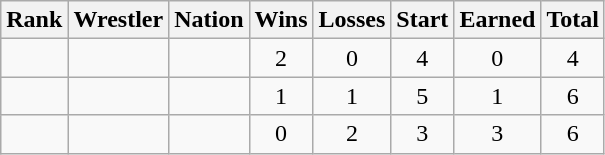<table class="wikitable sortable" style="text-align:center;">
<tr>
<th>Rank</th>
<th>Wrestler</th>
<th>Nation</th>
<th>Wins</th>
<th>Losses</th>
<th>Start</th>
<th>Earned</th>
<th>Total</th>
</tr>
<tr>
<td></td>
<td align=left></td>
<td align=left></td>
<td>2</td>
<td>0</td>
<td>4</td>
<td>0</td>
<td>4</td>
</tr>
<tr>
<td></td>
<td align=left></td>
<td align=left></td>
<td>1</td>
<td>1</td>
<td>5</td>
<td>1</td>
<td>6</td>
</tr>
<tr>
<td></td>
<td align=left></td>
<td align=left></td>
<td>0</td>
<td>2</td>
<td>3</td>
<td>3</td>
<td>6</td>
</tr>
</table>
